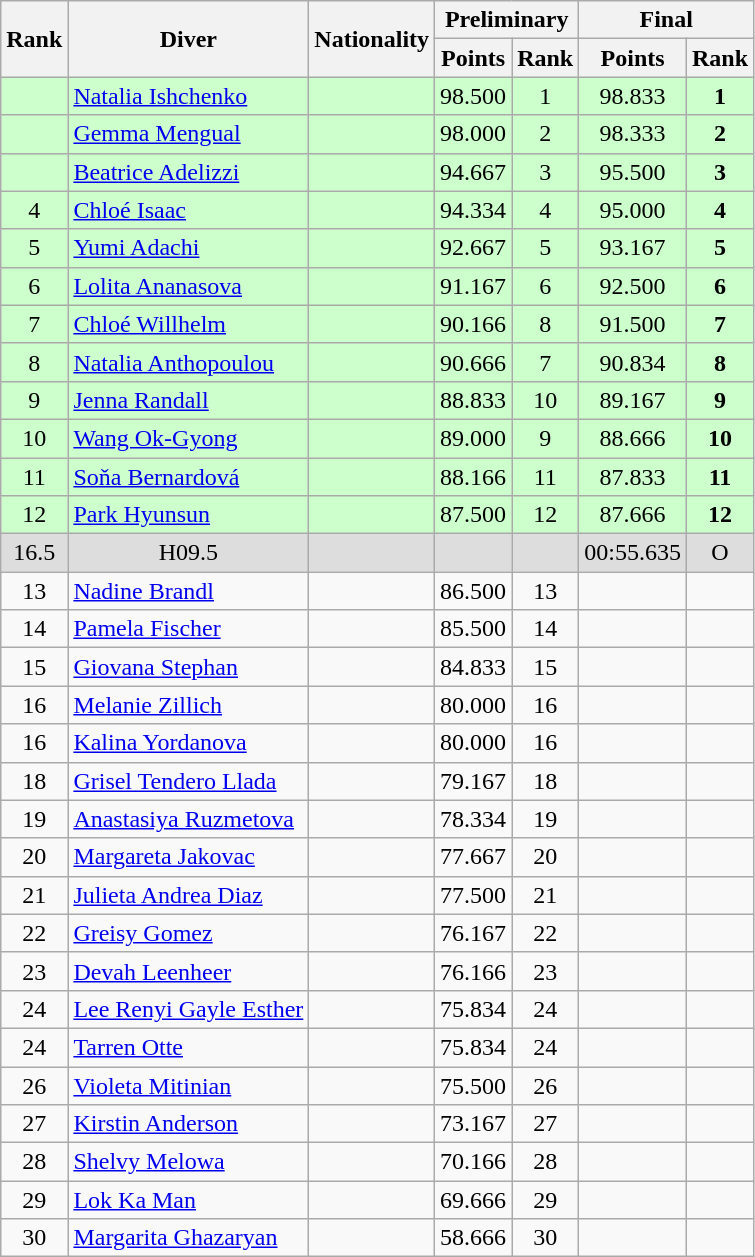<table class="wikitable" style="text-align:center">
<tr>
<th rowspan="2">Rank</th>
<th rowspan="2">Diver</th>
<th rowspan="2">Nationality</th>
<th colspan="2">Preliminary</th>
<th colspan="2">Final</th>
</tr>
<tr>
<th>Points</th>
<th>Rank</th>
<th>Points</th>
<th>Rank</th>
</tr>
<tr bgcolor=ccffcc>
<td></td>
<td align=left><a href='#'>Natalia Ishchenko</a></td>
<td align=left></td>
<td>98.500</td>
<td>1</td>
<td>98.833</td>
<td><strong>1</strong></td>
</tr>
<tr bgcolor=ccffcc>
<td></td>
<td align=left><a href='#'>Gemma Mengual</a></td>
<td align=left></td>
<td>98.000</td>
<td>2</td>
<td>98.333</td>
<td><strong>2</strong></td>
</tr>
<tr bgcolor=ccffcc>
<td></td>
<td align=left><a href='#'>Beatrice Adelizzi</a></td>
<td align=left></td>
<td>94.667</td>
<td>3</td>
<td>95.500</td>
<td><strong>3</strong></td>
</tr>
<tr bgcolor=ccffcc>
<td>4</td>
<td align=left><a href='#'>Chloé Isaac</a></td>
<td align=left></td>
<td>94.334</td>
<td>4</td>
<td>95.000</td>
<td><strong>4</strong></td>
</tr>
<tr bgcolor=ccffcc>
<td>5</td>
<td align=left><a href='#'>Yumi Adachi</a></td>
<td align=left></td>
<td>92.667</td>
<td>5</td>
<td>93.167</td>
<td><strong>5</strong></td>
</tr>
<tr bgcolor=ccffcc>
<td>6</td>
<td align=left><a href='#'>Lolita Ananasova</a></td>
<td align=left></td>
<td>91.167</td>
<td>6</td>
<td>92.500</td>
<td><strong>6</strong></td>
</tr>
<tr bgcolor=ccffcc>
<td>7</td>
<td align=left><a href='#'>Chloé Willhelm</a></td>
<td align=left></td>
<td>90.166</td>
<td>8</td>
<td>91.500</td>
<td><strong>7</strong></td>
</tr>
<tr bgcolor=ccffcc>
<td>8</td>
<td align=left><a href='#'>Natalia Anthopoulou</a></td>
<td align=left></td>
<td>90.666</td>
<td>7</td>
<td>90.834</td>
<td><strong>8</strong></td>
</tr>
<tr bgcolor=ccffcc>
<td>9</td>
<td align=left><a href='#'>Jenna Randall</a></td>
<td align=left></td>
<td>88.833</td>
<td>10</td>
<td>89.167</td>
<td><strong>9</strong></td>
</tr>
<tr bgcolor=ccffcc>
<td>10</td>
<td align=left><a href='#'>Wang Ok-Gyong</a></td>
<td align=left></td>
<td>89.000</td>
<td>9</td>
<td>88.666</td>
<td><strong>10</strong></td>
</tr>
<tr bgcolor=ccffcc>
<td>11</td>
<td align=left><a href='#'>Soňa Bernardová</a></td>
<td align=left></td>
<td>88.166</td>
<td>11</td>
<td>87.833</td>
<td><strong>11</strong></td>
</tr>
<tr bgcolor=ccffcc>
<td>12</td>
<td align=left><a href='#'>Park Hyunsun</a></td>
<td align=left></td>
<td>87.500</td>
<td>12</td>
<td>87.666</td>
<td><strong>12</strong></td>
</tr>
<tr bgcolor=#DDDDDD>
<td><span>16.5</span></td>
<td><span>H09.5</span></td>
<td></td>
<td></td>
<td></td>
<td><span>00:55.635</span></td>
<td><span>O</span></td>
</tr>
<tr>
<td>13</td>
<td align=left><a href='#'>Nadine Brandl</a></td>
<td align=left></td>
<td>86.500</td>
<td>13</td>
<td></td>
<td></td>
</tr>
<tr>
<td>14</td>
<td align=left><a href='#'>Pamela Fischer</a></td>
<td align=left></td>
<td>85.500</td>
<td>14</td>
<td></td>
<td></td>
</tr>
<tr>
<td>15</td>
<td align=left><a href='#'>Giovana Stephan</a></td>
<td align=left></td>
<td>84.833</td>
<td>15</td>
<td></td>
<td></td>
</tr>
<tr>
<td>16</td>
<td align=left><a href='#'>Melanie Zillich</a></td>
<td align=left></td>
<td>80.000</td>
<td>16</td>
<td></td>
<td></td>
</tr>
<tr>
<td>16</td>
<td align=left><a href='#'>Kalina Yordanova</a></td>
<td align=left></td>
<td>80.000</td>
<td>16</td>
<td></td>
<td></td>
</tr>
<tr>
<td>18</td>
<td align=left><a href='#'>Grisel Tendero Llada</a></td>
<td align=left></td>
<td>79.167</td>
<td>18</td>
<td></td>
<td></td>
</tr>
<tr>
<td>19</td>
<td align=left><a href='#'>Anastasiya Ruzmetova</a></td>
<td align=left></td>
<td>78.334</td>
<td>19</td>
<td></td>
<td></td>
</tr>
<tr>
<td>20</td>
<td align=left><a href='#'>Margareta Jakovac</a></td>
<td align=left></td>
<td>77.667</td>
<td>20</td>
<td></td>
<td></td>
</tr>
<tr>
<td>21</td>
<td align=left><a href='#'>Julieta Andrea Diaz</a></td>
<td align=left></td>
<td>77.500</td>
<td>21</td>
<td></td>
<td></td>
</tr>
<tr>
<td>22</td>
<td align=left><a href='#'>Greisy Gomez</a></td>
<td align=left></td>
<td>76.167</td>
<td>22</td>
<td></td>
<td></td>
</tr>
<tr>
<td>23</td>
<td align=left><a href='#'>Devah Leenheer</a></td>
<td align=left></td>
<td>76.166</td>
<td>23</td>
<td></td>
<td></td>
</tr>
<tr>
<td>24</td>
<td align=left><a href='#'>Lee Renyi Gayle Esther</a></td>
<td align=left></td>
<td>75.834</td>
<td>24</td>
<td></td>
<td></td>
</tr>
<tr>
<td>24</td>
<td align=left><a href='#'>Tarren Otte</a></td>
<td align=left></td>
<td>75.834</td>
<td>24</td>
<td></td>
<td></td>
</tr>
<tr>
<td>26</td>
<td align=left><a href='#'>Violeta Mitinian</a></td>
<td align=left></td>
<td>75.500</td>
<td>26</td>
<td></td>
<td></td>
</tr>
<tr>
<td>27</td>
<td align=left><a href='#'>Kirstin Anderson</a></td>
<td align=left></td>
<td>73.167</td>
<td>27</td>
<td></td>
<td></td>
</tr>
<tr>
<td>28</td>
<td align=left><a href='#'>Shelvy Melowa</a></td>
<td align=left></td>
<td>70.166</td>
<td>28</td>
<td></td>
<td></td>
</tr>
<tr>
<td>29</td>
<td align=left><a href='#'>Lok Ka Man</a></td>
<td align=left></td>
<td>69.666</td>
<td>29</td>
<td></td>
<td></td>
</tr>
<tr>
<td>30</td>
<td align=left><a href='#'>Margarita Ghazaryan</a></td>
<td align=left></td>
<td>58.666</td>
<td>30</td>
<td></td>
<td></td>
</tr>
</table>
